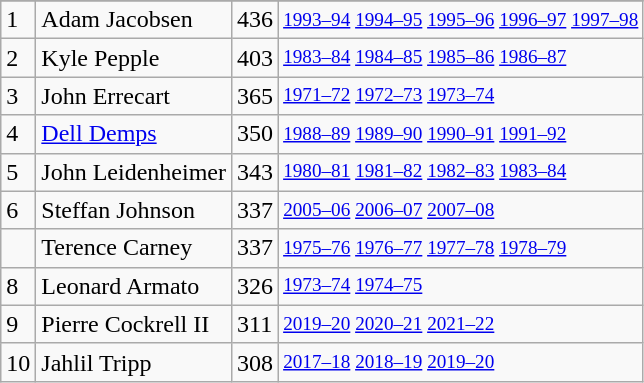<table class="wikitable">
<tr>
</tr>
<tr>
<td>1</td>
<td>Adam Jacobsen</td>
<td>436</td>
<td style="font-size:80%;"><a href='#'>1993–94</a> <a href='#'>1994–95</a> <a href='#'>1995–96</a> <a href='#'>1996–97</a> <a href='#'>1997–98</a></td>
</tr>
<tr>
<td>2</td>
<td>Kyle Pepple</td>
<td>403</td>
<td style="font-size:80%;"><a href='#'>1983–84</a> <a href='#'>1984–85</a> <a href='#'>1985–86</a> <a href='#'>1986–87</a></td>
</tr>
<tr>
<td>3</td>
<td>John Errecart</td>
<td>365</td>
<td style="font-size:80%;"><a href='#'>1971–72</a> <a href='#'>1972–73</a> <a href='#'>1973–74</a></td>
</tr>
<tr>
<td>4</td>
<td><a href='#'>Dell Demps</a></td>
<td>350</td>
<td style="font-size:80%;"><a href='#'>1988–89</a> <a href='#'>1989–90</a> <a href='#'>1990–91</a> <a href='#'>1991–92</a></td>
</tr>
<tr>
<td>5</td>
<td>John Leidenheimer</td>
<td>343</td>
<td style="font-size:80%;"><a href='#'>1980–81</a> <a href='#'>1981–82</a> <a href='#'>1982–83</a> <a href='#'>1983–84</a></td>
</tr>
<tr>
<td>6</td>
<td>Steffan Johnson</td>
<td>337</td>
<td style="font-size:80%;"><a href='#'>2005–06</a> <a href='#'>2006–07</a> <a href='#'>2007–08</a></td>
</tr>
<tr>
<td></td>
<td>Terence Carney</td>
<td>337</td>
<td style="font-size:80%;"><a href='#'>1975–76</a> <a href='#'>1976–77</a> <a href='#'>1977–78</a> <a href='#'>1978–79</a></td>
</tr>
<tr>
<td>8</td>
<td>Leonard Armato</td>
<td>326</td>
<td style="font-size:80%;"><a href='#'>1973–74</a> <a href='#'>1974–75</a></td>
</tr>
<tr>
<td>9</td>
<td>Pierre Cockrell II</td>
<td>311</td>
<td style="font-size:80%;"><a href='#'>2019–20</a> <a href='#'>2020–21</a> <a href='#'>2021–22</a></td>
</tr>
<tr>
<td>10</td>
<td>Jahlil Tripp</td>
<td>308</td>
<td style="font-size:80%;"><a href='#'>2017–18</a> <a href='#'>2018–19</a> <a href='#'>2019–20</a></td>
</tr>
</table>
